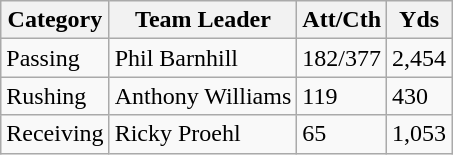<table class="wikitable">
<tr>
<th>Category</th>
<th>Team Leader</th>
<th>Att/Cth</th>
<th>Yds</th>
</tr>
<tr style="background: ##ddffdd;">
<td>Passing</td>
<td>Phil Barnhill</td>
<td>182/377</td>
<td>2,454</td>
</tr>
<tr style="background: ##ffdddd;">
<td>Rushing</td>
<td>Anthony Williams</td>
<td>119</td>
<td>430</td>
</tr>
<tr style="background: ##ddffdd;">
<td>Receiving</td>
<td>Ricky Proehl</td>
<td>65</td>
<td>1,053</td>
</tr>
</table>
